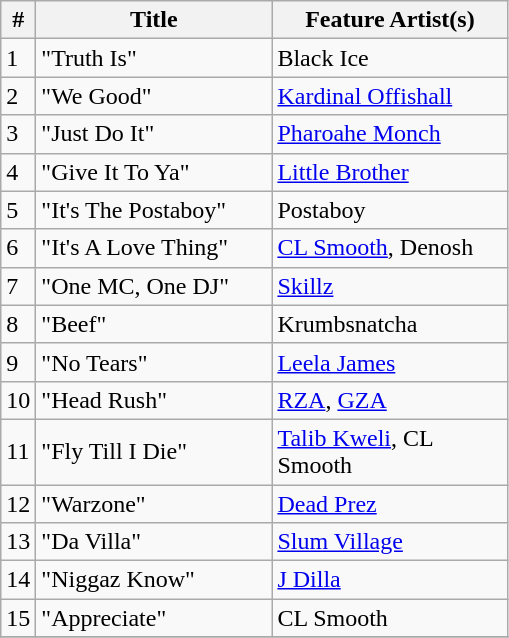<table class="wikitable">
<tr>
<th align="center">#</th>
<th align="center" width="150">Title</th>
<th align="center" width="150">Feature Artist(s)</th>
</tr>
<tr>
<td>1</td>
<td>"Truth Is"</td>
<td>Black Ice</td>
</tr>
<tr>
<td>2</td>
<td>"We Good"</td>
<td><a href='#'>Kardinal Offishall</a></td>
</tr>
<tr>
<td>3</td>
<td>"Just Do It"</td>
<td><a href='#'>Pharoahe Monch</a></td>
</tr>
<tr>
<td>4</td>
<td>"Give It To Ya"</td>
<td><a href='#'>Little Brother</a></td>
</tr>
<tr>
<td>5</td>
<td>"It's The Postaboy"</td>
<td>Postaboy</td>
</tr>
<tr>
<td>6</td>
<td>"It's A Love Thing"</td>
<td><a href='#'>CL Smooth</a>, Denosh</td>
</tr>
<tr>
<td>7</td>
<td>"One MC, One DJ"</td>
<td><a href='#'>Skillz</a></td>
</tr>
<tr>
<td>8</td>
<td>"Beef"</td>
<td>Krumbsnatcha</td>
</tr>
<tr>
<td>9</td>
<td>"No Tears"</td>
<td><a href='#'>Leela James</a></td>
</tr>
<tr>
<td>10</td>
<td>"Head Rush"</td>
<td><a href='#'>RZA</a>, <a href='#'>GZA</a></td>
</tr>
<tr>
<td>11</td>
<td>"Fly Till I Die"</td>
<td><a href='#'>Talib Kweli</a>, CL Smooth</td>
</tr>
<tr>
<td>12</td>
<td>"Warzone"</td>
<td><a href='#'>Dead Prez</a></td>
</tr>
<tr>
<td>13</td>
<td>"Da Villa"</td>
<td><a href='#'>Slum Village</a></td>
</tr>
<tr>
<td>14</td>
<td>"Niggaz Know"</td>
<td><a href='#'>J Dilla</a></td>
</tr>
<tr>
<td>15</td>
<td>"Appreciate"</td>
<td>CL Smooth</td>
</tr>
<tr>
</tr>
</table>
